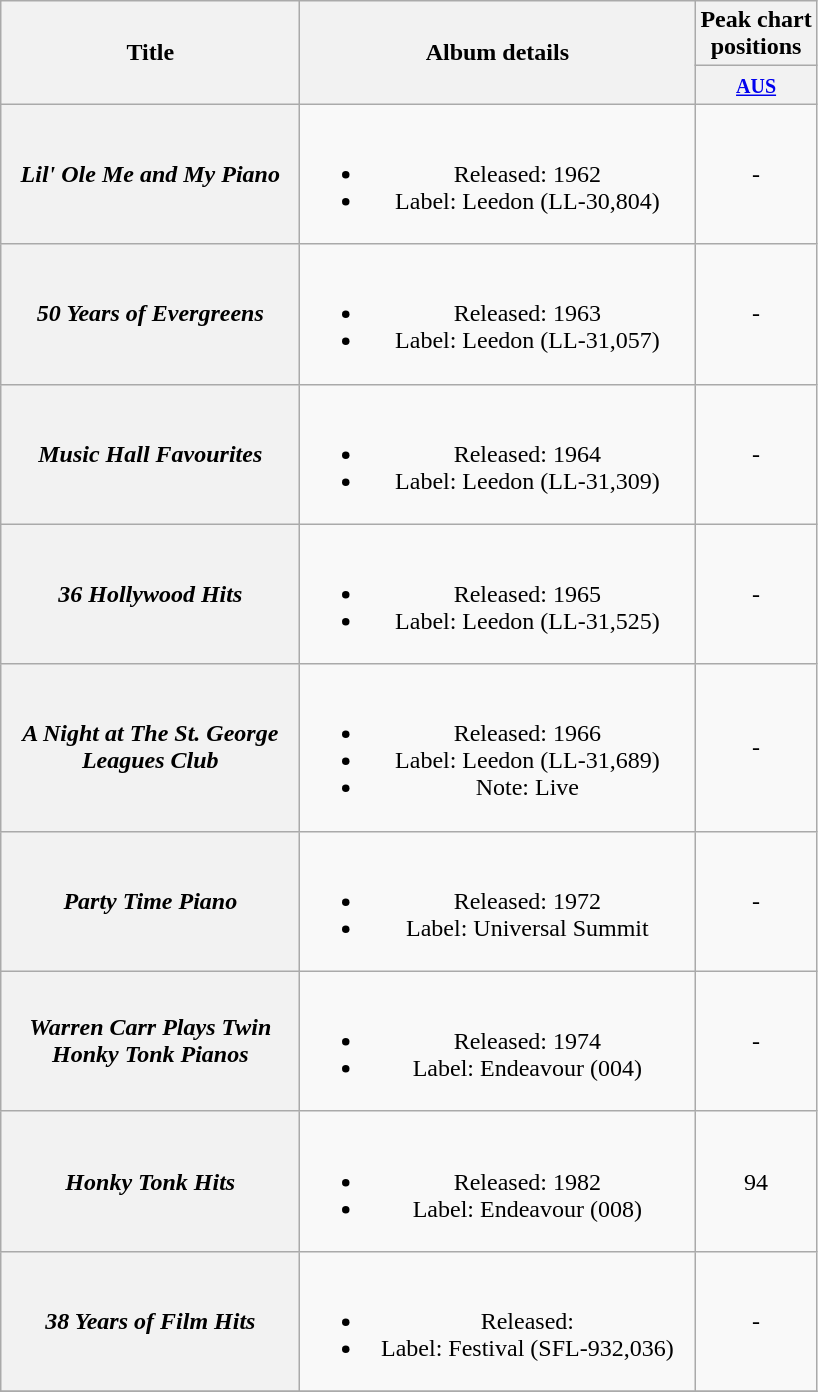<table class="wikitable plainrowheaders" style="text-align:center;" border="1">
<tr>
<th scope="col" rowspan="2" style="width:12em;">Title</th>
<th scope="col" rowspan="2" style="width:16em;">Album details</th>
<th scope="col" colspan="1">Peak chart<br>positions</th>
</tr>
<tr>
<th scope="col" style="text-align:center;"><small><a href='#'>AUS</a></small><br></th>
</tr>
<tr>
<th scope="row"><em>Lil' Ole Me and My Piano</em></th>
<td><br><ul><li>Released: 1962</li><li>Label: Leedon (LL-30,804)</li></ul></td>
<td align="center">-</td>
</tr>
<tr>
<th scope="row"><em>50 Years of Evergreens</em></th>
<td><br><ul><li>Released: 1963</li><li>Label: Leedon (LL-31,057)</li></ul></td>
<td align="center">-</td>
</tr>
<tr>
<th scope="row"><em>Music Hall Favourites</em></th>
<td><br><ul><li>Released: 1964</li><li>Label: Leedon (LL-31,309)</li></ul></td>
<td align="center">-</td>
</tr>
<tr>
<th scope="row"><em>36 Hollywood Hits</em></th>
<td><br><ul><li>Released: 1965</li><li>Label: Leedon (LL-31,525)</li></ul></td>
<td align="center">-</td>
</tr>
<tr>
<th scope="row"><em>A Night at The St. George Leagues Club</em></th>
<td><br><ul><li>Released: 1966</li><li>Label: Leedon (LL-31,689)</li><li>Note: Live</li></ul></td>
<td align="center">-</td>
</tr>
<tr>
<th scope="row"><em>Party Time Piano</em></th>
<td><br><ul><li>Released: 1972</li><li>Label: Universal Summit</li></ul></td>
<td align="center">-</td>
</tr>
<tr>
<th scope="row"><em>Warren Carr Plays Twin Honky Tonk Pianos</em></th>
<td><br><ul><li>Released: 1974</li><li>Label: Endeavour (004)</li></ul></td>
<td align="center">-</td>
</tr>
<tr>
<th scope="row"><em>Honky Tonk Hits</em></th>
<td><br><ul><li>Released: 1982</li><li>Label: Endeavour (008)</li></ul></td>
<td align="center">94</td>
</tr>
<tr>
<th scope="row"><em>38 Years of Film Hits</em></th>
<td><br><ul><li>Released:</li><li>Label: Festival (SFL-932,036)</li></ul></td>
<td align="center">-</td>
</tr>
<tr>
</tr>
</table>
